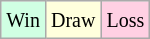<table class="wikitable">
<tr>
<td style="background-color: #d0ffe3;"><small>Win</small></td>
<td style="background-color: #ffffdd;"><small>Draw</small></td>
<td style="background-color: #ffd0e3;"><small>Loss</small></td>
</tr>
</table>
